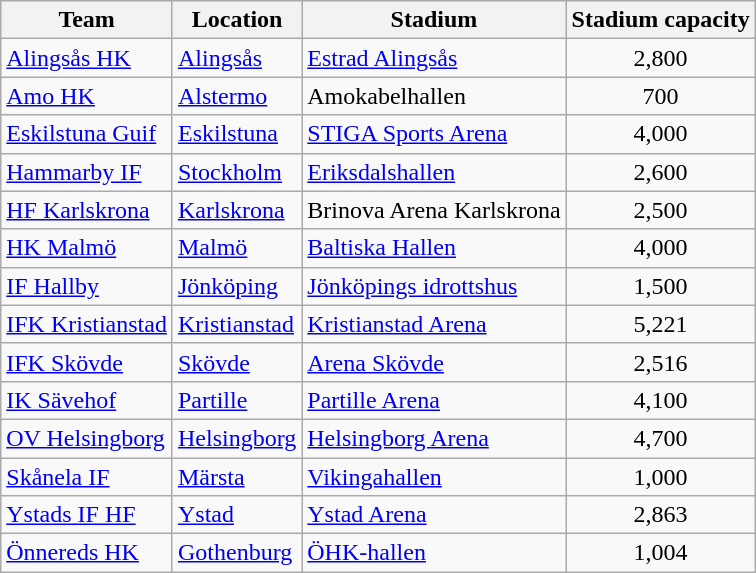<table class="wikitable sortable" style="text-align: left;">
<tr>
<th>Team</th>
<th>Location</th>
<th>Stadium</th>
<th>Stadium capacity</th>
</tr>
<tr>
<td><a href='#'>Alingsås HK</a></td>
<td><a href='#'>Alingsås</a></td>
<td><a href='#'>Estrad Alingsås</a></td>
<td align="center">2,800</td>
</tr>
<tr>
<td><a href='#'>Amo HK</a></td>
<td><a href='#'>Alstermo</a></td>
<td>Amokabelhallen</td>
<td align="center">700</td>
</tr>
<tr>
<td><a href='#'>Eskilstuna Guif</a></td>
<td><a href='#'>Eskilstuna</a></td>
<td><a href='#'>STIGA Sports Arena</a></td>
<td align="center">4,000</td>
</tr>
<tr>
<td><a href='#'>Hammarby IF</a></td>
<td><a href='#'>Stockholm</a></td>
<td><a href='#'>Eriksdalshallen</a></td>
<td align="center">2,600</td>
</tr>
<tr>
<td><a href='#'>HF Karlskrona</a></td>
<td><a href='#'>Karlskrona</a></td>
<td>Brinova Arena Karlskrona</td>
<td align="center">2,500</td>
</tr>
<tr>
<td><a href='#'>HK Malmö</a></td>
<td><a href='#'>Malmö</a></td>
<td><a href='#'>Baltiska Hallen</a></td>
<td align="center">4,000</td>
</tr>
<tr>
<td><a href='#'>IF Hallby</a></td>
<td><a href='#'>Jönköping</a></td>
<td><a href='#'>Jönköpings idrottshus</a></td>
<td align="center">1,500</td>
</tr>
<tr>
<td><a href='#'>IFK Kristianstad</a></td>
<td><a href='#'>Kristianstad</a></td>
<td><a href='#'>Kristianstad Arena</a></td>
<td align="center">5,221</td>
</tr>
<tr>
<td><a href='#'>IFK Skövde</a></td>
<td><a href='#'>Skövde</a></td>
<td><a href='#'>Arena Skövde</a></td>
<td align="center">2,516</td>
</tr>
<tr>
<td><a href='#'>IK Sävehof</a></td>
<td><a href='#'>Partille</a></td>
<td><a href='#'>Partille Arena</a></td>
<td align="center">4,100</td>
</tr>
<tr>
<td><a href='#'>OV Helsingborg</a></td>
<td><a href='#'>Helsingborg</a></td>
<td><a href='#'>Helsingborg Arena</a></td>
<td align="center">4,700</td>
</tr>
<tr>
<td><a href='#'>Skånela IF</a></td>
<td><a href='#'>Märsta</a></td>
<td><a href='#'>Vikingahallen</a></td>
<td align="center">1,000</td>
</tr>
<tr>
<td><a href='#'>Ystads IF HF</a></td>
<td><a href='#'>Ystad</a></td>
<td><a href='#'>Ystad Arena</a></td>
<td align="center">2,863</td>
</tr>
<tr>
<td><a href='#'>Önnereds HK</a></td>
<td><a href='#'>Gothenburg</a></td>
<td><a href='#'>ÖHK-hallen</a></td>
<td align="center">1,004</td>
</tr>
</table>
